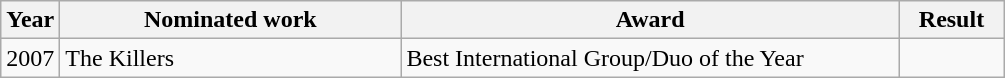<table class="wikitable">
<tr>
<th>Year</th>
<th width="220">Nominated work</th>
<th width="325">Award</th>
<th width="62">Result</th>
</tr>
<tr>
<td>2007</td>
<td>The Killers</td>
<td>Best International Group/Duo of the Year</td>
<td></td>
</tr>
</table>
